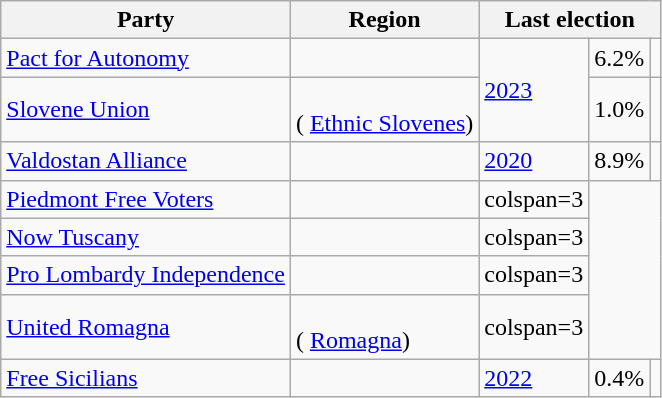<table class="wikitable sortable">
<tr>
<th>Party</th>
<th>Region</th>
<th colspan=3>Last election</th>
</tr>
<tr>
<td><a href='#'>Pact for Autonomy</a></td>
<td></td>
<td rowspan=2><a href='#'>2023</a></td>
<td>6.2%</td>
<td></td>
</tr>
<tr>
<td><a href='#'>Slovene Union</a></td>
<td><br>( <a href='#'>Ethnic Slovenes</a>)</td>
<td>1.0%</td>
<td></td>
</tr>
<tr>
<td><a href='#'>Valdostan Alliance</a></td>
<td></td>
<td><a href='#'>2020</a></td>
<td>8.9%<br></td>
<td></td>
</tr>
<tr>
<td><a href='#'>Piedmont Free Voters</a></td>
<td></td>
<td>colspan=3 </td>
</tr>
<tr>
<td><a href='#'>Now Tuscany</a></td>
<td></td>
<td>colspan=3 </td>
</tr>
<tr>
<td><a href='#'>Pro Lombardy Independence</a></td>
<td></td>
<td>colspan=3 </td>
</tr>
<tr>
<td><a href='#'>United Romagna</a></td>
<td><br>( <a href='#'>Romagna</a>)</td>
<td>colspan=3 </td>
</tr>
<tr>
<td><a href='#'>Free Sicilians</a></td>
<td></td>
<td><a href='#'>2022</a></td>
<td>0.4%</td>
<td></td>
</tr>
</table>
